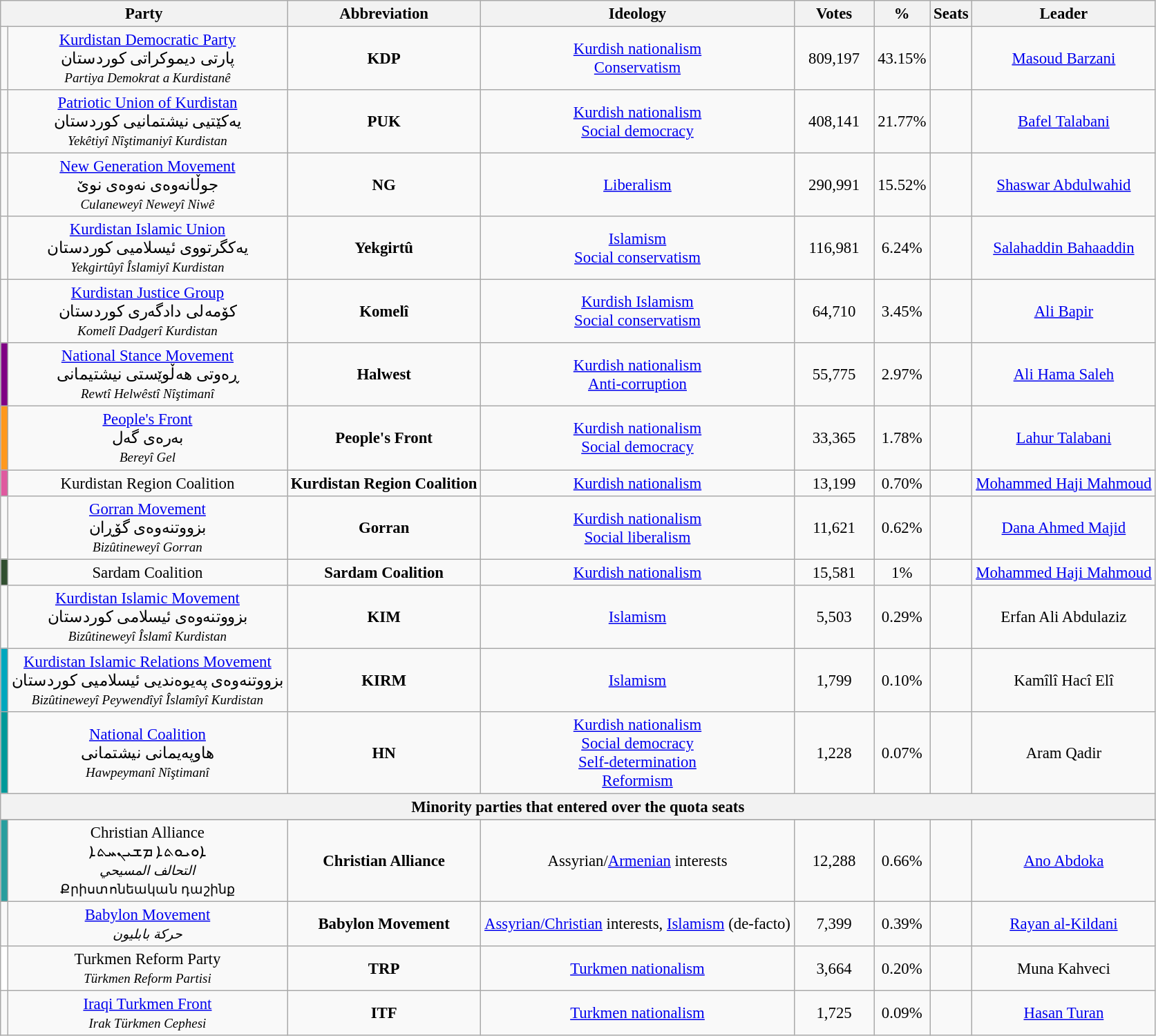<table class="wikitable" style="font-size:95%; text-align:center;">
<tr>
<th colspan=2>Party</th>
<th>Abbreviation</th>
<th>Ideology</th>
<th width="70">Votes</th>
<th width="35">%</th>
<th>Seats</th>
<th>Leader</th>
</tr>
<tr>
<td bgcolor=></td>
<td><a href='#'>Kurdistan Democratic Party</a><br><span>پارتی دیموکراتی کوردستان</span><br><small><em>Partiya Demokrat a Kurdistanê</em></small></td>
<td><strong>KDP</strong></td>
<td><a href='#'>Kurdish nationalism</a><br><a href='#'>Conservatism</a></td>
<td>809,197</td>
<td>43.15%</td>
<td></td>
<td><a href='#'>Masoud Barzani</a></td>
</tr>
<tr>
<td bgcolor=></td>
<td><a href='#'>Patriotic Union of Kurdistan</a><br><span>یەکێتیی نیشتمانیی کوردستان</span><br><small><em>Yekêtiyî Nîştimaniyî Kurdistan</em></small></td>
<td><strong>PUK</strong></td>
<td><a href='#'>Kurdish nationalism</a><br><a href='#'>Social democracy</a></td>
<td>408,141</td>
<td>21.77%</td>
<td></td>
<td><a href='#'>Bafel Talabani</a></td>
</tr>
<tr>
<td bgcolor=></td>
<td><a href='#'>New Generation Movement</a><br><span>جوڵانه‌وه‌ی نه‌وه‌ی نوێ</span><br><small><em>Culaneweyî Neweyî Niwê</em></small></td>
<td><strong>NG</strong></td>
<td><a href='#'>Liberalism</a></td>
<td>290,991</td>
<td>15.52%</td>
<td></td>
<td><a href='#'>Shaswar Abdulwahid</a></td>
</tr>
<tr>
<td bgcolor=></td>
<td><a href='#'>Kurdistan Islamic Union</a><br><span>یەکگرتووی ئیسلامیی کوردستان</span><br><small><em>Yekgirtûyî Îslamiyî Kurdistan</em></small></td>
<td><strong>Yekgirtû</strong></td>
<td><a href='#'>Islamism</a><br><a href='#'>Social conservatism</a></td>
<td>116,981</td>
<td>6.24%</td>
<td></td>
<td><a href='#'>Salahaddin Bahaaddin</a></td>
</tr>
<tr>
<td bgcolor=></td>
<td><a href='#'>Kurdistan Justice Group</a><br><span>کۆمه‌لی دادگەری کوردستان</span><br><small><em>Komelî Dadgerî Kurdistan</em></small></td>
<td><strong>Komelî</strong></td>
<td><a href='#'>Kurdish Islamism</a><br><a href='#'>Social conservatism</a></td>
<td>64,710</td>
<td>3.45%</td>
<td></td>
<td><a href='#'>Ali Bapir</a></td>
</tr>
<tr>
<td bgcolor=#7F0284></td>
<td><a href='#'>National Stance Movement</a><br><span>ڕەوتی هەڵوێستی نیشتیمانی</span><br><small><em>Rewtî Helwêstî Nîştimanî</em></small></td>
<td><strong>Halwest</strong></td>
<td><a href='#'>Kurdish nationalism</a><br><a href='#'>Anti-corruption</a></td>
<td>55,775</td>
<td>2.97%</td>
<td></td>
<td><a href='#'>Ali Hama Saleh</a></td>
</tr>
<tr>
<td bgcolor=#FF981D></td>
<td><a href='#'>People's Front</a><br><span>بەرەی گەل</span><br><small><em>Bereyî Gel</em></small></td>
<td><strong>People's Front</strong></td>
<td><a href='#'>Kurdish nationalism</a><br><a href='#'>Social democracy</a></td>
<td>33,365</td>
<td>1.78%</td>
<td></td>
<td><a href='#'>Lahur Talabani</a></td>
</tr>
<tr>
<td bgcolor=#DF5A9F></td>
<td>Kurdistan Region Coalition<br> </td>
<td><strong>Kurdistan Region Coalition</strong></td>
<td><a href='#'>Kurdish nationalism</a></td>
<td>13,199</td>
<td>0.70%</td>
<td></td>
<td><a href='#'>Mohammed Haji Mahmoud</a></td>
</tr>
<tr>
<td bgcolor=></td>
<td><a href='#'>Gorran Movement</a><br><span>بزووتنەوەی گۆڕان</span><br><small><em>Bizûtineweyî Gorran</em></small></td>
<td><strong>Gorran</strong></td>
<td><a href='#'>Kurdish nationalism</a><br><a href='#'>Social liberalism</a></td>
<td>11,621</td>
<td>0.62%</td>
<td></td>
<td><a href='#'>Dana Ahmed Majid</a></td>
</tr>
<tr>
<td bgcolor=#314F30></td>
<td>Sardam Coalition </td>
<td><strong>Sardam Coalition</strong></td>
<td><a href='#'>Kurdish nationalism</a></td>
<td>15,581</td>
<td>1%</td>
<td></td>
<td><a href='#'>Mohammed Haji Mahmoud</a></td>
</tr>
<tr>
<td bgcolor=></td>
<td><a href='#'>Kurdistan Islamic Movement</a><br><span>بزووتنەوەی ئیسلامی کوردستان</span><br><small><em>Bizûtineweyî Îslamî Kurdistan</em></small></td>
<td><strong>KIM</strong></td>
<td><a href='#'>Islamism</a></td>
<td>5,503</td>
<td>0.29%</td>
<td></td>
<td>Erfan Ali Abdulaziz</td>
</tr>
<tr>
<td bgcolor=#00A7BE></td>
<td><a href='#'>Kurdistan Islamic Relations Movement</a><br><span>بزووتنەوەی پەیوەندیی ئیسلامیی کوردستان</span><br><small><em>Bizûtineweyî Peywendîyî Îslamîyî Kurdistan</em></small></td>
<td><strong>KIRM</strong></td>
<td><a href='#'>Islamism</a></td>
<td>1,799</td>
<td>0.10%</td>
<td></td>
<td>Kamîlî Hacî Elî</td>
</tr>
<tr>
<td bgcolor=#009999></td>
<td><a href='#'>National Coalition</a><br><span>ھاوپەیمانی نیشتمانی</span><br><small><em>Hawpeymanî Nîştimanî</em></small></td>
<td><strong>HN</strong></td>
<td><a href='#'>Kurdish nationalism</a><br><a href='#'>Social democracy</a><br><a href='#'>Self-determination</a><br><a href='#'>Reformism</a><br></td>
<td>1,228</td>
<td>0.07%</td>
<td></td>
<td>Aram Qadir</td>
</tr>
<tr>
<th colspan="9">Minority parties that entered over the quota seats</th>
</tr>
<tr>
</tr>
<tr>
<td bgcolor=#289e9e></td>
<td>Christian Alliance<br><span>ܐܘܝܘܬܐ ܡܫܝܢܚܬܐ</span><br><small><em>التحالف المسيحي</em><br>Քրիստոնեական դաշինք</small> </td>
<td><strong>Christian Alliance</strong></td>
<td>Assyrian/<a href='#'>Armenian</a> interests</td>
<td>12,288</td>
<td>0.66%</td>
<td></td>
<td><a href='#'>Ano Abdoka</a></td>
</tr>
<tr>
<td bgcolor=></td>
<td><a href='#'>Babylon Movement</a><br><small><em>حركة بابليون</em></small></td>
<td><strong>Babylon Movement</strong></td>
<td><a href='#'>Assyrian/Christian</a> interests, <a href='#'>Islamism</a> (de-facto)</td>
<td>7,399</td>
<td>0.39%</td>
<td></td>
<td><a href='#'>Rayan al-Kildani</a></td>
</tr>
<tr>
<td bgcolor=#FFFFFF></td>
<td>Turkmen Reform Party<br><small><em>Türkmen Reform Partisi</em></small></td>
<td><strong>TRP</strong></td>
<td><a href='#'>Turkmen nationalism</a></td>
<td>3,664</td>
<td>0.20%</td>
<td></td>
<td>Muna Kahveci</td>
</tr>
<tr>
<td bgcolor=></td>
<td><a href='#'>Iraqi Turkmen Front</a><br><small><em>Irak Türkmen Cephesi</em></small></td>
<td><strong>ITF</strong></td>
<td><a href='#'>Turkmen nationalism</a></td>
<td>1,725</td>
<td>0.09%</td>
<td></td>
<td><a href='#'>Hasan Turan</a></td>
</tr>
</table>
